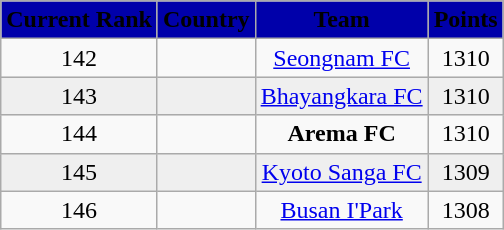<table class="wikitable" style="text-align: center;">
<tr>
<th style="background:#0000aa"><span> Current Rank</span></th>
<th style="background:#0000aa"><span> Country</span></th>
<th style="background:#0000aa"><span> Team</span></th>
<th style="background:#0000aa"><span> Points</span></th>
</tr>
<tr>
<td>142</td>
<td></td>
<td><a href='#'>Seongnam FC</a></td>
<td>1310</td>
</tr>
<tr style="background:#efefef;">
<td>143</td>
<td></td>
<td><a href='#'>Bhayangkara FC</a></td>
<td>1310</td>
</tr>
<tr>
<td>144</td>
<td></td>
<td><strong>Arema FC</strong></td>
<td>1310</td>
</tr>
<tr style="background:#efefef;">
<td>145</td>
<td></td>
<td><a href='#'>Kyoto Sanga FC</a></td>
<td>1309</td>
</tr>
<tr>
<td>146</td>
<td></td>
<td><a href='#'>Busan I'Park</a></td>
<td>1308</td>
</tr>
</table>
